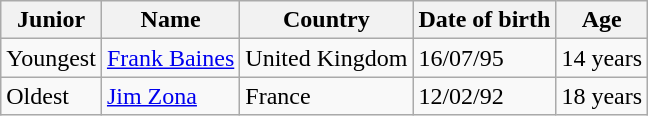<table class="wikitable">
<tr>
<th>Junior</th>
<th>Name</th>
<th>Country</th>
<th>Date of birth</th>
<th>Age</th>
</tr>
<tr>
<td>Youngest</td>
<td><a href='#'>Frank Baines</a></td>
<td>United Kingdom </td>
<td>16/07/95</td>
<td>14 years</td>
</tr>
<tr>
<td>Oldest</td>
<td><a href='#'>Jim Zona</a></td>
<td>France </td>
<td>12/02/92</td>
<td>18 years</td>
</tr>
</table>
